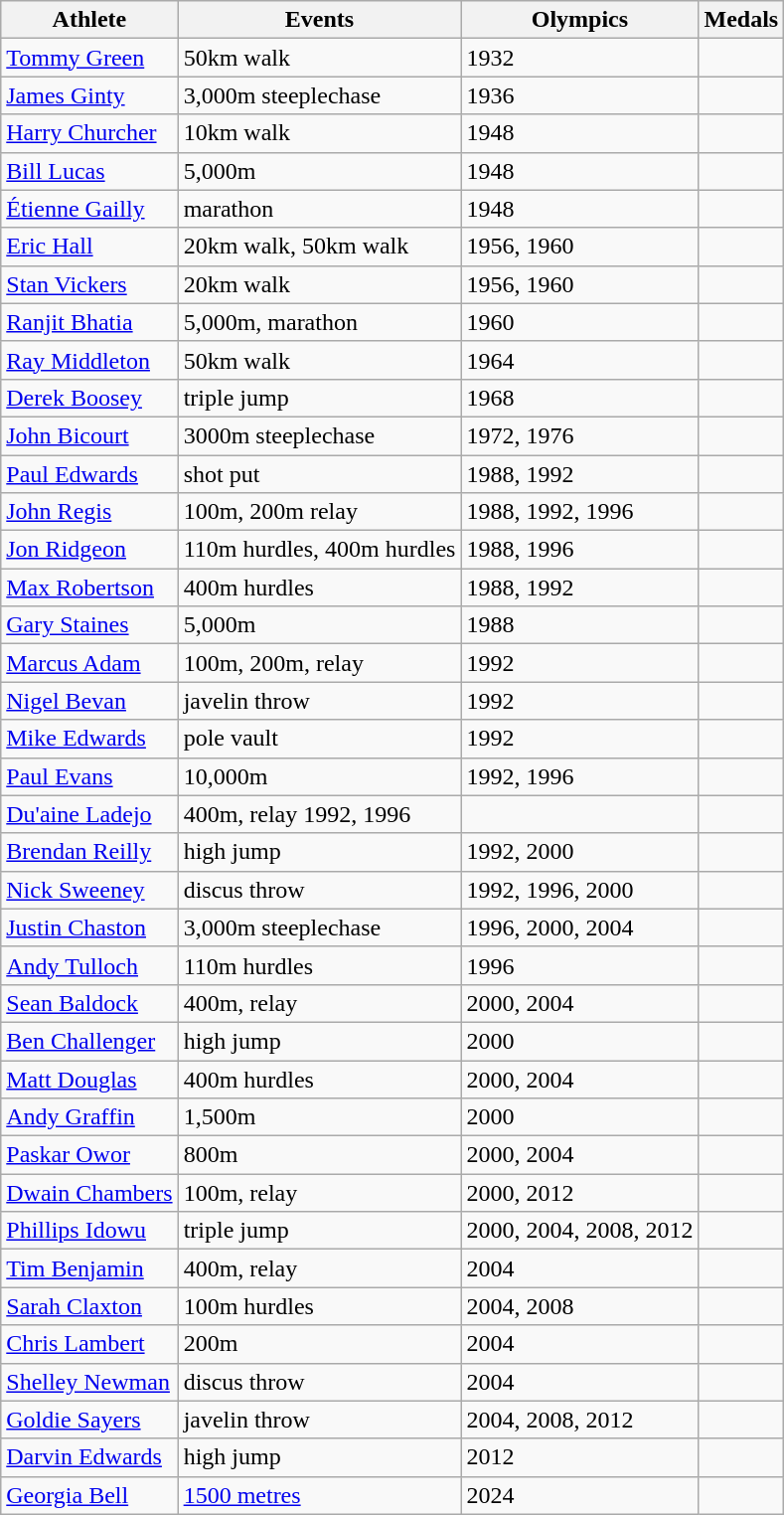<table class="wikitable">
<tr>
<th>Athlete</th>
<th>Events</th>
<th>Olympics</th>
<th>Medals</th>
</tr>
<tr>
<td><a href='#'>Tommy Green</a></td>
<td>50km walk</td>
<td>1932</td>
<td></td>
</tr>
<tr>
<td><a href='#'>James Ginty</a></td>
<td>3,000m steeplechase</td>
<td>1936</td>
<td></td>
</tr>
<tr>
<td><a href='#'>Harry Churcher</a></td>
<td>10km walk</td>
<td>1948</td>
<td></td>
</tr>
<tr>
<td><a href='#'>Bill Lucas</a></td>
<td>5,000m</td>
<td>1948</td>
<td></td>
</tr>
<tr>
<td><a href='#'>Étienne Gailly</a></td>
<td>marathon</td>
<td>1948</td>
<td></td>
</tr>
<tr>
<td><a href='#'>Eric Hall</a></td>
<td>20km walk, 50km walk</td>
<td>1956, 1960</td>
<td></td>
</tr>
<tr>
<td><a href='#'>Stan Vickers</a></td>
<td>20km walk</td>
<td>1956, 1960</td>
<td></td>
</tr>
<tr>
<td><a href='#'>Ranjit Bhatia</a></td>
<td>5,000m, marathon</td>
<td>1960</td>
<td></td>
</tr>
<tr>
<td><a href='#'>Ray Middleton</a></td>
<td>50km walk</td>
<td>1964</td>
<td></td>
</tr>
<tr>
<td><a href='#'>Derek Boosey</a></td>
<td>triple jump</td>
<td>1968</td>
<td></td>
</tr>
<tr>
<td><a href='#'>John Bicourt</a></td>
<td>3000m steeplechase</td>
<td>1972, 1976</td>
<td></td>
</tr>
<tr>
<td><a href='#'>Paul Edwards</a></td>
<td>shot put</td>
<td>1988, 1992</td>
<td></td>
</tr>
<tr>
<td><a href='#'>John Regis</a></td>
<td>100m, 200m relay</td>
<td>1988, 1992, 1996</td>
<td></td>
</tr>
<tr>
<td><a href='#'>Jon Ridgeon</a></td>
<td>110m hurdles, 400m hurdles</td>
<td>1988, 1996</td>
<td></td>
</tr>
<tr>
<td><a href='#'>Max Robertson</a></td>
<td>400m hurdles</td>
<td>1988, 1992</td>
<td></td>
</tr>
<tr>
<td><a href='#'>Gary Staines</a></td>
<td>5,000m</td>
<td>1988</td>
<td></td>
</tr>
<tr>
<td><a href='#'>Marcus Adam</a></td>
<td>100m, 200m, relay</td>
<td>1992</td>
<td></td>
</tr>
<tr>
<td><a href='#'>Nigel Bevan</a></td>
<td>javelin throw</td>
<td>1992</td>
<td></td>
</tr>
<tr>
<td><a href='#'>Mike Edwards</a></td>
<td>pole vault</td>
<td>1992</td>
<td></td>
</tr>
<tr>
<td><a href='#'>Paul Evans</a></td>
<td>10,000m</td>
<td>1992, 1996</td>
<td></td>
</tr>
<tr>
<td><a href='#'>Du'aine Ladejo</a></td>
<td>400m, relay	1992, 1996</td>
<td></td>
</tr>
<tr>
<td><a href='#'>Brendan Reilly</a></td>
<td>high jump</td>
<td>1992, 2000</td>
<td></td>
</tr>
<tr>
<td><a href='#'>Nick Sweeney</a></td>
<td>discus throw</td>
<td>1992, 1996, 2000</td>
<td></td>
</tr>
<tr>
<td><a href='#'>Justin Chaston</a></td>
<td>3,000m steeplechase</td>
<td>1996, 2000, 2004</td>
<td></td>
</tr>
<tr>
<td><a href='#'>Andy Tulloch</a></td>
<td>110m hurdles</td>
<td>1996</td>
<td></td>
</tr>
<tr>
<td><a href='#'>Sean Baldock</a></td>
<td>400m, relay</td>
<td>2000, 2004</td>
<td></td>
</tr>
<tr>
<td><a href='#'>Ben Challenger</a></td>
<td>high jump</td>
<td>2000</td>
<td></td>
</tr>
<tr>
<td><a href='#'>Matt Douglas</a></td>
<td>400m hurdles</td>
<td>2000, 2004</td>
<td></td>
</tr>
<tr>
<td><a href='#'>Andy Graffin</a></td>
<td>1,500m</td>
<td>2000</td>
<td></td>
</tr>
<tr>
<td><a href='#'>Paskar Owor</a></td>
<td>800m</td>
<td>2000, 2004</td>
<td></td>
</tr>
<tr>
<td><a href='#'>Dwain Chambers</a></td>
<td>100m, relay</td>
<td>2000, 2012</td>
<td></td>
</tr>
<tr>
<td><a href='#'>Phillips Idowu</a></td>
<td>triple jump</td>
<td>2000, 2004, 2008, 2012</td>
<td></td>
</tr>
<tr>
<td><a href='#'>Tim Benjamin</a></td>
<td>400m, relay</td>
<td>2004</td>
<td></td>
</tr>
<tr>
<td><a href='#'>Sarah Claxton</a></td>
<td>100m hurdles</td>
<td>2004, 2008</td>
<td></td>
</tr>
<tr>
<td><a href='#'>Chris Lambert</a></td>
<td>200m</td>
<td>2004</td>
</tr>
<tr>
<td><a href='#'>Shelley Newman</a></td>
<td>discus throw</td>
<td>2004</td>
<td></td>
</tr>
<tr>
<td><a href='#'>Goldie Sayers</a></td>
<td>javelin throw</td>
<td>2004, 2008, 2012</td>
<td></td>
</tr>
<tr>
<td><a href='#'>Darvin Edwards</a></td>
<td>high jump</td>
<td>2012</td>
<td></td>
</tr>
<tr>
<td><a href='#'>Georgia Bell</a></td>
<td><a href='#'>1500 metres</a></td>
<td>2024</td>
<td></td>
</tr>
</table>
